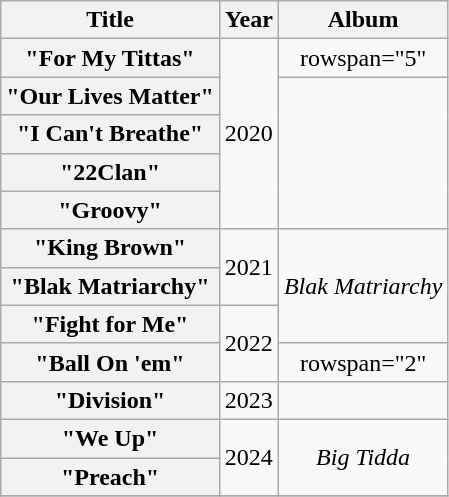<table class="wikitable plainrowheaders" style="text-align:center;">
<tr>
<th scope="col" rowspan="1">Title</th>
<th scope="col" rowspan="1">Year</th>
<th scope="col" rowspan="1">Album</th>
</tr>
<tr>
<th scope="row">"For My Tittas"</th>
<td rowspan="5">2020</td>
<td>rowspan="5" </td>
</tr>
<tr>
<th scope="row">"Our Lives Matter"</th>
</tr>
<tr>
<th scope="row">"I Can't Breathe"<br></th>
</tr>
<tr>
<th scope="row">"22Clan"</th>
</tr>
<tr>
<th scope="row">"Groovy"</th>
</tr>
<tr>
<th scope="row">"King Brown"</th>
<td rowspan="2">2021</td>
<td rowspan="3"><em>Blak Matriarchy</em></td>
</tr>
<tr>
<th scope="row">"Blak Matriarchy"</th>
</tr>
<tr>
<th scope="row">"Fight for Me"<br></th>
<td rowspan="2">2022</td>
</tr>
<tr>
<th scope="row">"Ball On 'em"</th>
<td>rowspan="2" </td>
</tr>
<tr>
<th scope="row">"Division"</th>
<td>2023</td>
</tr>
<tr>
<th scope="row">"We Up"</th>
<td rowspan="2">2024</td>
<td rowspan="2"><em>Big Tidda</em></td>
</tr>
<tr>
<th scope="row">"Preach"</th>
</tr>
<tr>
</tr>
</table>
